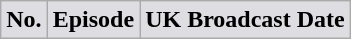<table class="wikitable plainrowheaders">
<tr>
<th style="background:#dedde2">No.</th>
<th style="background:#dedde2">Episode</th>
<th style="background:#dedde2">UK Broadcast Date<br>








</th>
</tr>
</table>
